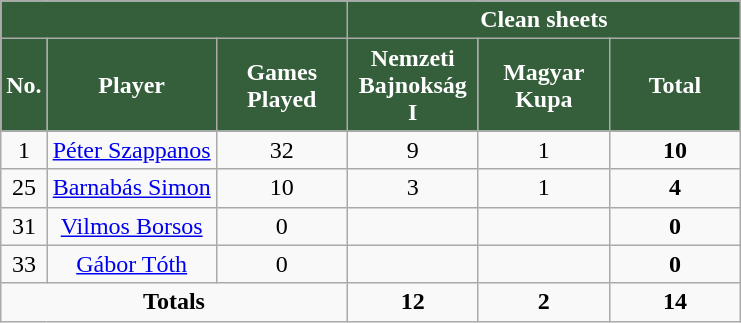<table class="wikitable sortable alternance" style="text-align:center">
<tr>
<th colspan="3" style="background:#355E3B"></th>
<th colspan="4" style="background:#355E3B;color:white">Clean sheets</th>
</tr>
<tr>
<th style="background-color:#355E3B;color:white">No.</th>
<th style="background-color:#355E3B;color:white">Player</th>
<th width=80 style="background-color:#355E3B;color:white">Games Played</th>
<th width=80 style="background-color:#355E3B;color:white">Nemzeti Bajnokság I</th>
<th width=80 style="background-color:#355E3B;color:white">Magyar Kupa</th>
<th width=80 style="background-color:#355E3B;color:white">Total</th>
</tr>
<tr>
<td>1</td>
<td> <a href='#'>Péter Szappanos</a></td>
<td>32</td>
<td>9</td>
<td>1</td>
<td><strong>10</strong></td>
</tr>
<tr>
<td>25</td>
<td> <a href='#'>Barnabás Simon</a></td>
<td>10</td>
<td>3</td>
<td>1</td>
<td><strong>4</strong></td>
</tr>
<tr>
<td>31</td>
<td> <a href='#'>Vilmos Borsos</a></td>
<td>0</td>
<td></td>
<td></td>
<td><strong>0</strong></td>
</tr>
<tr>
<td>33</td>
<td> <a href='#'>Gábor Tóth</a></td>
<td>0</td>
<td></td>
<td></td>
<td><strong>0</strong></td>
</tr>
<tr class="sortbottom">
<td colspan="3"><strong>Totals</strong></td>
<td><strong>12</strong></td>
<td><strong>2</strong></td>
<td><strong>14</strong></td>
</tr>
</table>
